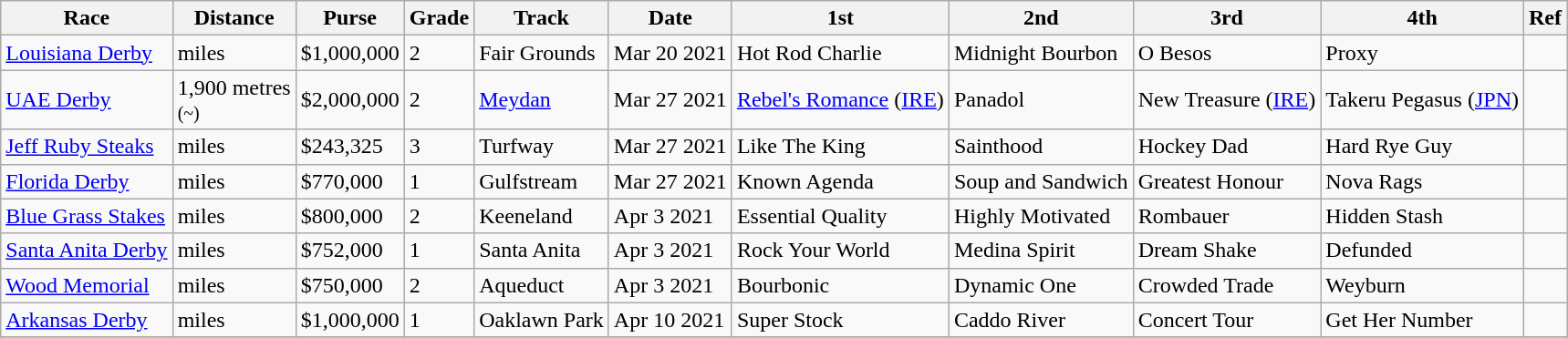<table class="wikitable">
<tr>
<th>Race</th>
<th>Distance</th>
<th>Purse</th>
<th>Grade</th>
<th>Track</th>
<th>Date</th>
<th>1st</th>
<th>2nd</th>
<th>3rd</th>
<th>4th</th>
<th>Ref</th>
</tr>
<tr>
<td><a href='#'>Louisiana Derby</a></td>
<td> miles</td>
<td>$1,000,000</td>
<td>2</td>
<td>Fair Grounds</td>
<td>Mar 20 2021</td>
<td>Hot Rod Charlie</td>
<td>Midnight Bourbon</td>
<td>O Besos</td>
<td>Proxy</td>
<td></td>
</tr>
<tr>
<td><a href='#'>UAE Derby</a></td>
<td>1,900 metres<br><small>(~)</small></td>
<td>$2,000,000</td>
<td>2</td>
<td><a href='#'>Meydan</a></td>
<td>Mar 27 2021</td>
<td><a href='#'>Rebel's Romance</a> (<a href='#'>IRE</a>)</td>
<td>Panadol</td>
<td>New Treasure (<a href='#'>IRE</a>)</td>
<td>Takeru Pegasus (<a href='#'>JPN</a>)</td>
<td></td>
</tr>
<tr>
<td><a href='#'>Jeff Ruby Steaks</a></td>
<td> miles</td>
<td>$243,325</td>
<td>3</td>
<td>Turfway</td>
<td>Mar 27 2021</td>
<td>Like The King</td>
<td>Sainthood</td>
<td>Hockey Dad</td>
<td>Hard Rye Guy</td>
<td></td>
</tr>
<tr>
<td><a href='#'>Florida Derby</a></td>
<td> miles</td>
<td>$770,000</td>
<td>1</td>
<td>Gulfstream</td>
<td>Mar 27 2021</td>
<td>Known Agenda</td>
<td>Soup and Sandwich</td>
<td>Greatest Honour</td>
<td>Nova Rags</td>
<td></td>
</tr>
<tr>
<td><a href='#'>Blue Grass Stakes</a></td>
<td> miles</td>
<td>$800,000</td>
<td>2</td>
<td>Keeneland</td>
<td>Apr 3 2021</td>
<td>Essential Quality</td>
<td>Highly Motivated</td>
<td>Rombauer</td>
<td>Hidden Stash</td>
<td></td>
</tr>
<tr>
<td><a href='#'>Santa Anita Derby</a></td>
<td> miles</td>
<td>$752,000</td>
<td>1</td>
<td>Santa Anita</td>
<td>Apr 3 2021</td>
<td>Rock Your World</td>
<td>Medina Spirit</td>
<td>Dream Shake</td>
<td>Defunded</td>
<td></td>
</tr>
<tr>
<td><a href='#'>Wood Memorial</a></td>
<td> miles</td>
<td>$750,000</td>
<td>2</td>
<td>Aqueduct</td>
<td>Apr 3 2021</td>
<td>Bourbonic</td>
<td>Dynamic One</td>
<td>Crowded Trade</td>
<td>Weyburn</td>
<td></td>
</tr>
<tr>
<td><a href='#'>Arkansas Derby</a></td>
<td> miles</td>
<td>$1,000,000</td>
<td>1</td>
<td>Oaklawn Park</td>
<td>Apr 10 2021</td>
<td>Super Stock</td>
<td>Caddo River</td>
<td>Concert Tour</td>
<td>Get Her Number</td>
<td></td>
</tr>
<tr>
</tr>
</table>
